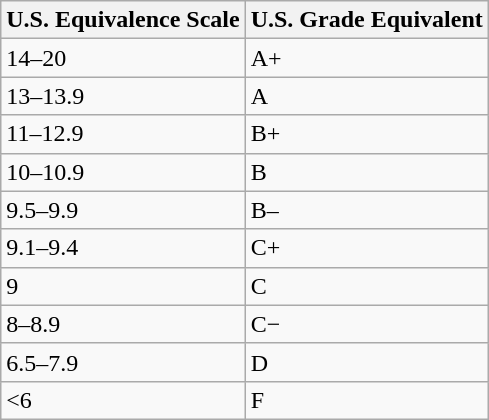<table class="wikitable">
<tr>
<th>U.S. Equivalence Scale</th>
<th>U.S. Grade Equivalent</th>
</tr>
<tr>
<td>14–20</td>
<td>A+</td>
</tr>
<tr>
<td>13–13.9</td>
<td>A</td>
</tr>
<tr>
<td>11–12.9</td>
<td>B+</td>
</tr>
<tr>
<td>10–10.9</td>
<td>B</td>
</tr>
<tr>
<td>9.5–9.9</td>
<td>B–</td>
</tr>
<tr>
<td>9.1–9.4</td>
<td>C+</td>
</tr>
<tr>
<td>9</td>
<td>C</td>
</tr>
<tr>
<td>8–8.9</td>
<td>C−</td>
</tr>
<tr>
<td>6.5–7.9</td>
<td>D</td>
</tr>
<tr>
<td><6</td>
<td>F</td>
</tr>
</table>
